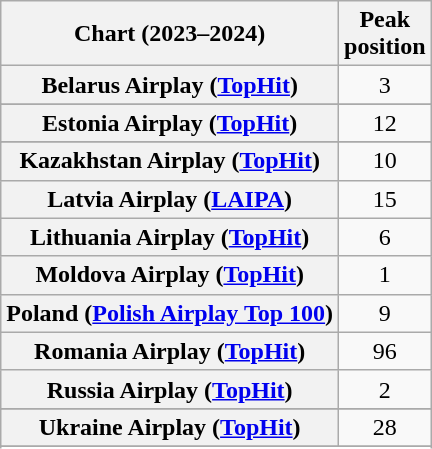<table class="wikitable sortable plainrowheaders" style="text-align:center">
<tr>
<th scope="col">Chart (2023–2024)</th>
<th scope="col">Peak<br>position</th>
</tr>
<tr>
<th scope="row">Belarus Airplay (<a href='#'>TopHit</a>)</th>
<td>3</td>
</tr>
<tr>
</tr>
<tr>
</tr>
<tr>
<th scope="row">Estonia Airplay (<a href='#'>TopHit</a>)</th>
<td>12</td>
</tr>
<tr>
</tr>
<tr>
</tr>
<tr>
</tr>
<tr>
<th scope="row">Kazakhstan Airplay (<a href='#'>TopHit</a>)</th>
<td>10</td>
</tr>
<tr>
<th scope="row">Latvia Airplay (<a href='#'>LAIPA</a>)</th>
<td>15</td>
</tr>
<tr>
<th scope="row">Lithuania Airplay (<a href='#'>TopHit</a>)</th>
<td>6</td>
</tr>
<tr>
<th scope="row">Moldova Airplay (<a href='#'>TopHit</a>)</th>
<td>1</td>
</tr>
<tr>
<th scope="row">Poland (<a href='#'>Polish Airplay Top 100</a>)</th>
<td>9</td>
</tr>
<tr>
<th scope="row">Romania Airplay (<a href='#'>TopHit</a>)</th>
<td>96</td>
</tr>
<tr>
<th scope="row">Russia Airplay (<a href='#'>TopHit</a>)</th>
<td>2</td>
</tr>
<tr>
</tr>
<tr>
<th scope="row">Ukraine Airplay (<a href='#'>TopHit</a>)</th>
<td>28</td>
</tr>
<tr>
</tr>
<tr>
</tr>
<tr>
</tr>
</table>
